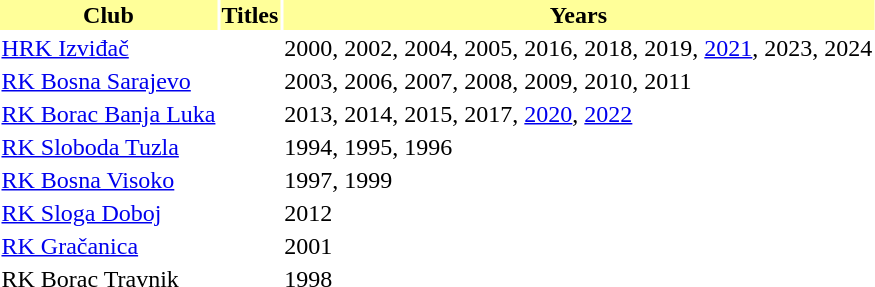<table class="wikit able">
<tr>
</tr>
<tr style="background-color:#FFFF99;">
<th>Club</th>
<th>Titles</th>
<th>Years</th>
</tr>
<tr>
<td><a href='#'>HRK Izviđač</a></td>
<td></td>
<td>2000, 2002, 2004, 2005, 2016, 2018, 2019, <a href='#'>2021</a>, 2023, 2024</td>
</tr>
<tr>
<td><a href='#'>RK Bosna Sarajevo</a></td>
<td></td>
<td>2003, 2006, 2007, 2008, 2009, 2010, 2011</td>
</tr>
<tr>
<td><a href='#'>RK Borac Banja Luka</a></td>
<td></td>
<td>2013, 2014, 2015, 2017, <a href='#'>2020</a>, <a href='#'>2022</a></td>
</tr>
<tr>
<td><a href='#'>RK Sloboda Tuzla</a></td>
<td></td>
<td>1994, 1995, 1996</td>
</tr>
<tr>
<td><a href='#'>RK Bosna Visoko</a></td>
<td></td>
<td>1997, 1999</td>
</tr>
<tr>
<td><a href='#'>RK Sloga Doboj</a></td>
<td></td>
<td>2012</td>
</tr>
<tr>
<td><a href='#'>RK Gračanica</a></td>
<td></td>
<td>2001</td>
</tr>
<tr>
<td>RK Borac Travnik</td>
<td></td>
<td>1998</td>
</tr>
</table>
